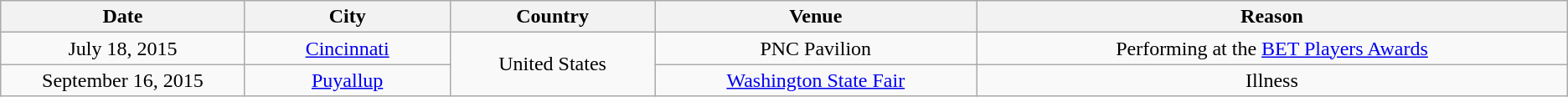<table class="wikitable" style="text-align:center;">
<tr>
<th scope="col" style="width:12em;">Date</th>
<th scope="col" style="width:10em;">City</th>
<th scope="col" style="width:10em;">Country</th>
<th scope="col" style="width:16em;">Venue</th>
<th scope="col" style="width:30em;">Reason</th>
</tr>
<tr>
<td>July 18, 2015</td>
<td><a href='#'>Cincinnati</a></td>
<td rowspan="2">United States</td>
<td>PNC Pavilion</td>
<td>Performing at the <a href='#'>BET Players Awards</a></td>
</tr>
<tr>
<td>September 16, 2015</td>
<td><a href='#'>Puyallup</a></td>
<td><a href='#'>Washington State Fair</a></td>
<td>Illness</td>
</tr>
</table>
